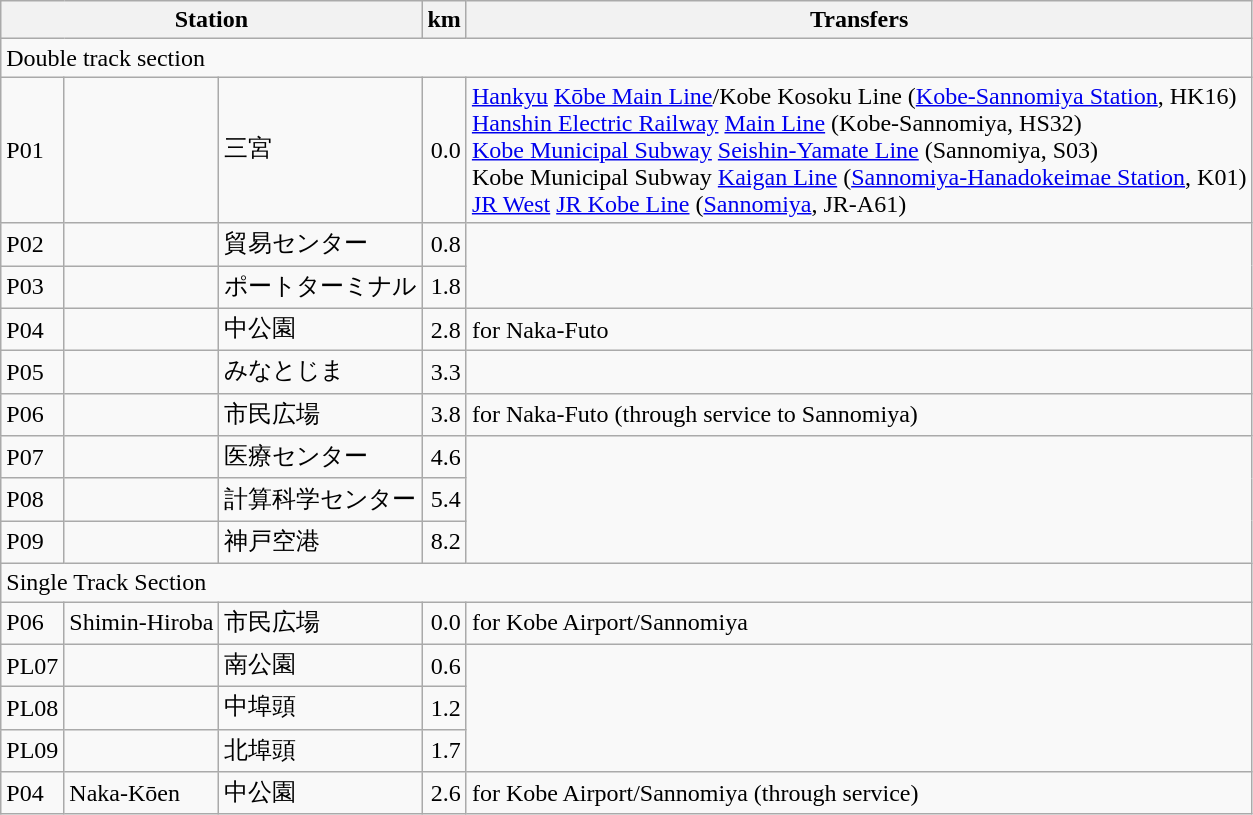<table class="wikitable" rules="all">
<tr>
<th colspan="3">Station</th>
<th>km</th>
<th>Transfers</th>
</tr>
<tr>
<td colspan="5">Double track section</td>
</tr>
<tr>
<td>P01</td>
<td></td>
<td>三宮</td>
<td style="text-align: right;">0.0</td>
<td> <a href='#'>Hankyu</a> <a href='#'>Kōbe Main Line</a>/Kobe Kosoku Line (<a href='#'>Kobe-Sannomiya Station</a>, HK16)<br> <a href='#'>Hanshin Electric Railway</a> <a href='#'>Main Line</a> (Kobe-Sannomiya, HS32)<br> <a href='#'>Kobe Municipal Subway</a> <a href='#'>Seishin-Yamate Line</a> (Sannomiya, S03)<br> Kobe Municipal Subway <a href='#'>Kaigan Line</a> (<a href='#'>Sannomiya-Hanadokeimae Station</a>, K01)<br> <a href='#'>JR West</a> <a href='#'>JR Kobe Line</a> (<a href='#'>Sannomiya</a>, JR-A61)</td>
</tr>
<tr>
<td>P02</td>
<td></td>
<td>貿易センター</td>
<td style="text-align: right;">0.8</td>
</tr>
<tr>
<td>P03</td>
<td></td>
<td>ポートターミナル</td>
<td style="text-align: right;">1.8</td>
</tr>
<tr>
<td>P04</td>
<td></td>
<td>中公園</td>
<td style="text-align: right;">2.8</td>
<td> for Naka-Futo</td>
</tr>
<tr>
<td>P05</td>
<td></td>
<td>みなとじま</td>
<td style="text-align: right;">3.3</td>
</tr>
<tr>
<td>P06</td>
<td></td>
<td>市民広場</td>
<td style="text-align: right;">3.8</td>
<td> for Naka-Futo (through service to Sannomiya)</td>
</tr>
<tr>
<td>P07</td>
<td></td>
<td>医療センター</td>
<td style="text-align: right;">4.6</td>
</tr>
<tr>
<td>P08</td>
<td></td>
<td>計算科学センター</td>
<td style="text-align: right;">5.4</td>
</tr>
<tr>
<td>P09</td>
<td></td>
<td>神戸空港</td>
<td style="text-align: right;">8.2</td>
</tr>
<tr>
<td colspan="5">Single Track Section</td>
</tr>
<tr>
<td>P06</td>
<td>Shimin-Hiroba</td>
<td>市民広場</td>
<td style="text-align: right;">0.0</td>
<td> for Kobe Airport/Sannomiya</td>
</tr>
<tr>
<td>PL07</td>
<td></td>
<td>南公園</td>
<td style="text-align: right;">0.6</td>
</tr>
<tr>
<td>PL08</td>
<td></td>
<td>中埠頭</td>
<td style="text-align: right;">1.2</td>
</tr>
<tr>
<td>PL09</td>
<td></td>
<td>北埠頭</td>
<td style="text-align: right;">1.7</td>
</tr>
<tr>
<td>P04</td>
<td>Naka-Kōen</td>
<td>中公園</td>
<td style="text-align: right;">2.6</td>
<td> for Kobe Airport/Sannomiya (through service)</td>
</tr>
</table>
